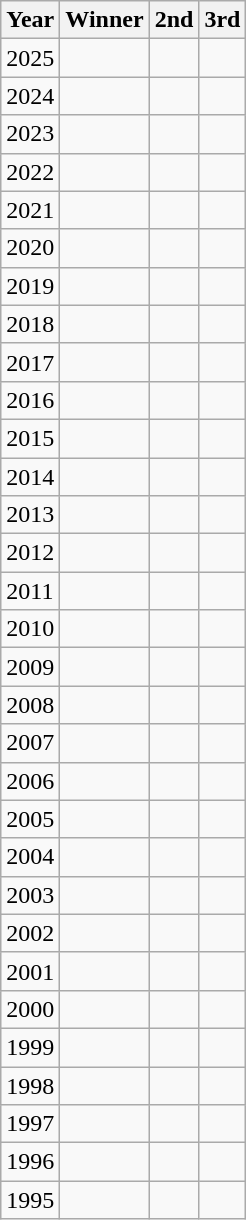<table class="wikitable">
<tr>
<th>Year</th>
<th>Winner</th>
<th>2nd</th>
<th>3rd</th>
</tr>
<tr>
<td>2025</td>
<td></td>
<td></td>
<td></td>
</tr>
<tr>
<td>2024</td>
<td></td>
<td></td>
<td></td>
</tr>
<tr>
<td>2023</td>
<td></td>
<td></td>
<td></td>
</tr>
<tr>
<td>2022</td>
<td></td>
<td></td>
<td></td>
</tr>
<tr>
<td>2021</td>
<td></td>
<td></td>
<td></td>
</tr>
<tr>
<td>2020</td>
<td></td>
<td></td>
<td></td>
</tr>
<tr>
<td>2019</td>
<td></td>
<td></td>
<td></td>
</tr>
<tr>
<td>2018</td>
<td></td>
<td></td>
<td></td>
</tr>
<tr>
<td>2017</td>
<td></td>
<td></td>
<td></td>
</tr>
<tr>
<td>2016</td>
<td></td>
<td></td>
<td></td>
</tr>
<tr>
<td>2015</td>
<td></td>
<td></td>
<td></td>
</tr>
<tr>
<td>2014</td>
<td></td>
<td></td>
<td></td>
</tr>
<tr>
<td>2013</td>
<td></td>
<td></td>
<td></td>
</tr>
<tr>
<td>2012</td>
<td></td>
<td></td>
<td></td>
</tr>
<tr>
<td>2011</td>
<td></td>
<td></td>
<td></td>
</tr>
<tr>
<td>2010</td>
<td></td>
<td></td>
<td></td>
</tr>
<tr>
<td>2009</td>
<td></td>
<td></td>
<td></td>
</tr>
<tr>
<td>2008</td>
<td></td>
<td></td>
<td></td>
</tr>
<tr>
<td>2007</td>
<td></td>
<td></td>
<td></td>
</tr>
<tr>
<td>2006</td>
<td></td>
<td></td>
<td></td>
</tr>
<tr>
<td>2005</td>
<td></td>
<td></td>
<td></td>
</tr>
<tr>
<td>2004</td>
<td></td>
<td></td>
<td></td>
</tr>
<tr>
<td>2003</td>
<td></td>
<td></td>
<td></td>
</tr>
<tr>
<td>2002</td>
<td></td>
<td></td>
<td></td>
</tr>
<tr>
<td>2001</td>
<td></td>
<td></td>
<td></td>
</tr>
<tr>
<td>2000</td>
<td></td>
<td></td>
<td></td>
</tr>
<tr>
<td>1999</td>
<td></td>
<td></td>
<td></td>
</tr>
<tr>
<td>1998</td>
<td></td>
<td></td>
<td></td>
</tr>
<tr>
<td>1997</td>
<td></td>
<td></td>
<td></td>
</tr>
<tr>
<td>1996</td>
<td></td>
<td></td>
<td></td>
</tr>
<tr>
<td>1995</td>
<td></td>
<td></td>
<td></td>
</tr>
</table>
